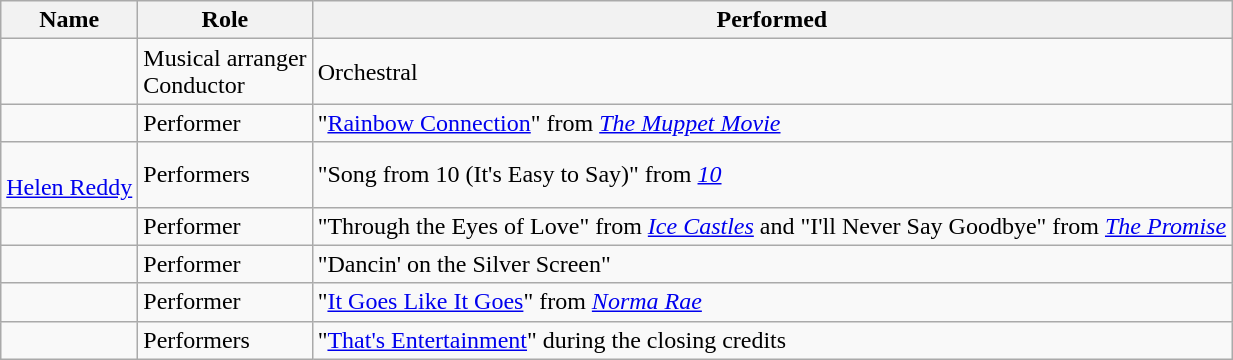<table class="wikitable sortable">
<tr>
<th>Name</th>
<th>Role</th>
<th>Performed</th>
</tr>
<tr>
<td scope="row"></td>
<td>Musical arranger<br>Conductor</td>
<td>Orchestral</td>
</tr>
<tr>
<td scope="row"></td>
<td>Performer</td>
<td>"<a href='#'>Rainbow Connection</a>" from <em><a href='#'>The Muppet Movie</a></em></td>
</tr>
<tr>
<td scope="row"> <br><a href='#'>Helen Reddy</a></td>
<td>Performers</td>
<td>"Song from 10 (It's Easy to Say)" from <em><a href='#'>10</a></em></td>
</tr>
<tr>
<td scope="row"></td>
<td>Performer</td>
<td>"Through the Eyes of Love" from <em><a href='#'>Ice Castles</a></em> and "I'll Never Say Goodbye" from <em><a href='#'>The Promise</a></em></td>
</tr>
<tr>
<td scope="row"></td>
<td>Performer</td>
<td>"Dancin' on the Silver Screen"</td>
</tr>
<tr>
<td scope="row"></td>
<td>Performer</td>
<td>"<a href='#'>It Goes Like It Goes</a>" from <em><a href='#'>Norma Rae</a></em></td>
</tr>
<tr>
<td scope="row"></td>
<td>Performers</td>
<td>"<a href='#'>That's Entertainment</a>" during the closing credits</td>
</tr>
</table>
